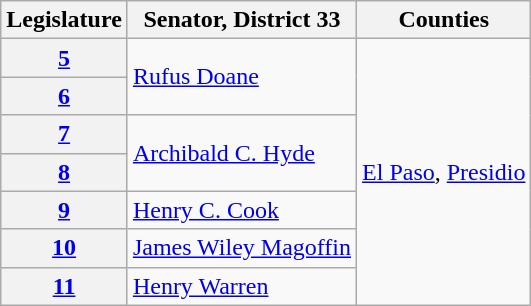<table class="wikitable">
<tr>
<th>Legislature</th>
<th>Senator, District 33</th>
<th>Counties</th>
</tr>
<tr>
<th><a href='#'>5</a></th>
<td rowspan=2><a href='#'>Rufus Doane</a></td>
<td rowspan=7><a href='#'>El Paso</a>, <a href='#'>Presidio</a></td>
</tr>
<tr>
<th><a href='#'>6</a></th>
</tr>
<tr>
<th><a href='#'>7</a></th>
<td rowspan=2><a href='#'>Archibald C. Hyde</a></td>
</tr>
<tr>
<th><a href='#'>8</a></th>
</tr>
<tr>
<th><a href='#'>9</a></th>
<td><a href='#'>Henry C. Cook</a></td>
</tr>
<tr>
<th><a href='#'>10</a></th>
<td><a href='#'>James Wiley Magoffin</a></td>
</tr>
<tr>
<th><a href='#'>11</a></th>
<td><a href='#'>Henry Warren</a></td>
</tr>
</table>
